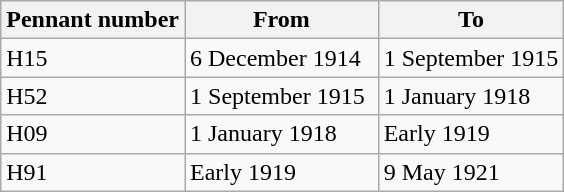<table class="wikitable" style="text-align:left">
<tr>
<th>Pennant number</th>
<th>From</th>
<th>To</th>
</tr>
<tr>
<td>H15</td>
<td>6 December 1914  </td>
<td>1 September 1915</td>
</tr>
<tr>
<td>H52</td>
<td>1 September 1915</td>
<td>1 January 1918</td>
</tr>
<tr>
<td>H09</td>
<td>1 January 1918</td>
<td>Early 1919</td>
</tr>
<tr>
<td>H91</td>
<td>Early 1919</td>
<td>9 May 1921</td>
</tr>
</table>
